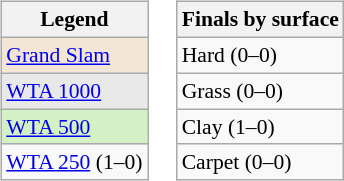<table>
<tr valign=top>
<td><br><table class="wikitable" style=font-size:90%>
<tr>
<th>Legend</th>
</tr>
<tr>
<td style="background:#f3e6d7;"><a href='#'>Grand Slam</a></td>
</tr>
<tr>
<td style="background:#e9e9e9;"><a href='#'>WTA 1000</a></td>
</tr>
<tr>
<td style="background:#d4f1c5;"><a href='#'>WTA 500</a></td>
</tr>
<tr>
<td><a href='#'>WTA 250</a> (1–0)</td>
</tr>
</table>
</td>
<td><br><table class="wikitable" style=font-size:90%>
<tr>
<th>Finals by surface</th>
</tr>
<tr>
<td>Hard (0–0)</td>
</tr>
<tr>
<td>Grass (0–0)</td>
</tr>
<tr>
<td>Clay (1–0)</td>
</tr>
<tr>
<td>Carpet (0–0)</td>
</tr>
</table>
</td>
</tr>
</table>
